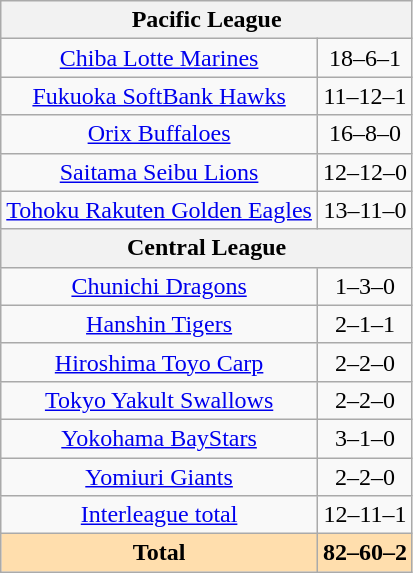<table class="wikitable">
<tr style="background-color: #f2f2f2; text-align: center;">
<td colspan=2><strong>Pacific League</strong></td>
</tr>
<tr style="text-align:center">
<td><a href='#'>Chiba Lotte Marines</a></td>
<td>18–6–1</td>
</tr>
<tr style="text-align:center">
<td><a href='#'>Fukuoka SoftBank Hawks</a></td>
<td>11–12–1</td>
</tr>
<tr style="text-align:center">
<td><a href='#'>Orix Buffaloes</a></td>
<td>16–8–0</td>
</tr>
<tr style="text-align:center">
<td><a href='#'>Saitama Seibu Lions</a></td>
<td>12–12–0</td>
</tr>
<tr style="text-align:center">
<td><a href='#'>Tohoku Rakuten Golden Eagles</a></td>
<td>13–11–0</td>
</tr>
<tr style="background-color: #f2f2f2; text-align: center;">
<td colspan=2><strong>Central League</strong></td>
</tr>
<tr style="text-align:center">
<td><a href='#'>Chunichi Dragons</a></td>
<td>1–3–0</td>
</tr>
<tr style="text-align:center">
<td><a href='#'>Hanshin Tigers</a></td>
<td>2–1–1</td>
</tr>
<tr style="text-align:center">
<td><a href='#'>Hiroshima Toyo Carp</a></td>
<td>2–2–0</td>
</tr>
<tr style="text-align:center">
<td><a href='#'>Tokyo Yakult Swallows</a></td>
<td>2–2–0</td>
</tr>
<tr style="text-align:center">
<td><a href='#'>Yokohama BayStars</a></td>
<td>3–1–0</td>
</tr>
<tr style="text-align:center">
<td><a href='#'>Yomiuri Giants</a></td>
<td>2–2–0</td>
</tr>
<tr style="text-align:center">
<td><a href='#'>Interleague total</a></td>
<td>12–11–1</td>
</tr>
<tr style="background-color: #ffdead; text-align: center;">
<td><strong>Total</strong></td>
<td><strong>82–60–2</strong></td>
</tr>
</table>
